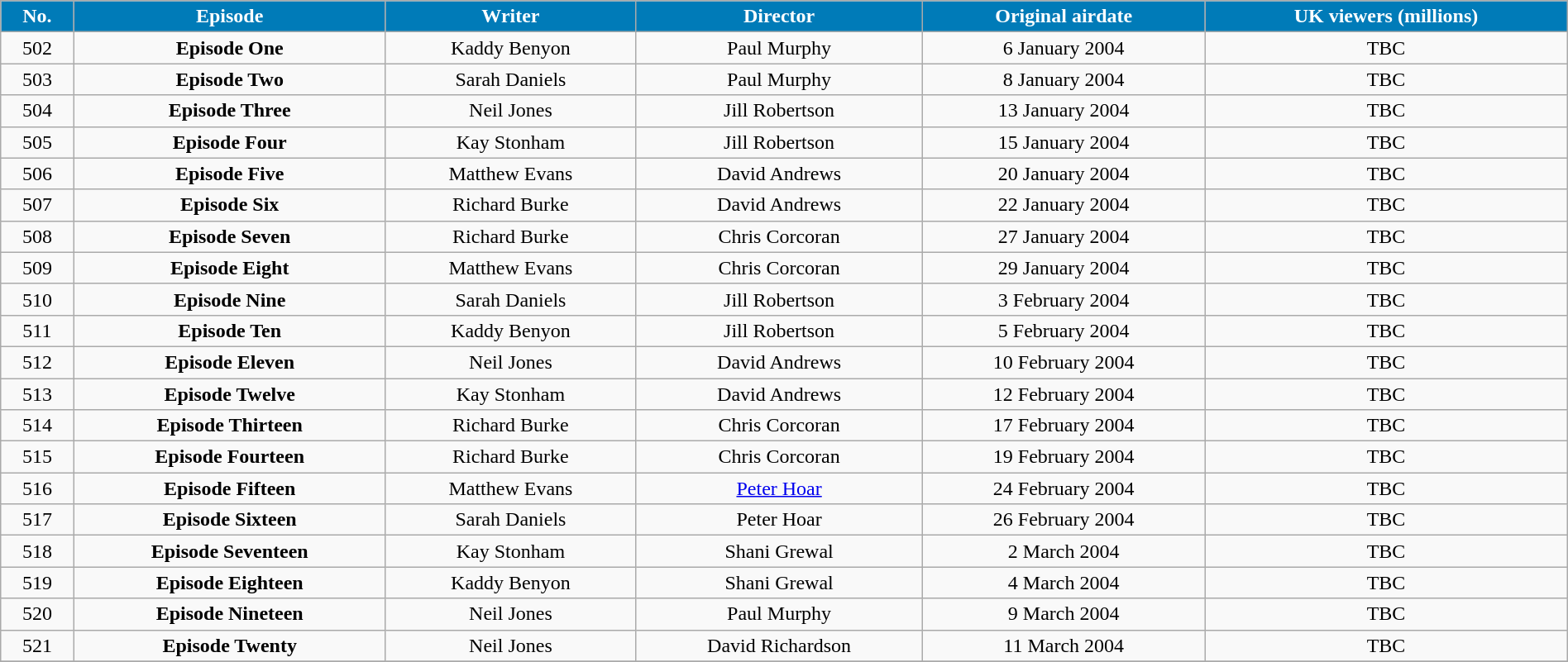<table class="wikitable" style="width:100%;">
<tr>
<th style="background: #007BB8; color:white">No.</th>
<th style="background: #007BB8; color:white">Episode</th>
<th style="background: #007BB8; color:white">Writer</th>
<th style="background: #007BB8; color:white">Director</th>
<th style="background: #007BB8; color:white">Original airdate</th>
<th style="background: #007BB8; color:white">UK viewers (millions)</th>
</tr>
<tr>
<td align="center">502</td>
<td align="center"><strong>Episode One</strong></td>
<td align="center">Kaddy Benyon</td>
<td align="center">Paul Murphy</td>
<td align="center">6 January 2004</td>
<td align="center">TBC</td>
</tr>
<tr>
<td align="center">503</td>
<td align="center"><strong>Episode Two</strong></td>
<td align="center">Sarah Daniels</td>
<td align="center">Paul Murphy</td>
<td align="center">8 January 2004</td>
<td align="center">TBC</td>
</tr>
<tr>
<td align="center">504</td>
<td align="center"><strong>Episode Three</strong></td>
<td align="center">Neil Jones</td>
<td align="center">Jill Robertson</td>
<td align="center">13 January 2004</td>
<td align="center">TBC</td>
</tr>
<tr>
<td align="center">505</td>
<td align="center"><strong>Episode Four</strong></td>
<td align="center">Kay Stonham</td>
<td align="center">Jill Robertson</td>
<td align="center">15 January 2004</td>
<td align="center">TBC</td>
</tr>
<tr>
<td align="center">506</td>
<td align="center"><strong>Episode Five</strong></td>
<td align="center">Matthew Evans</td>
<td align="center">David Andrews</td>
<td align="center">20 January 2004</td>
<td align="center">TBC</td>
</tr>
<tr>
<td align="center">507</td>
<td align="center"><strong>Episode Six</strong></td>
<td align="center">Richard Burke</td>
<td align="center">David Andrews</td>
<td align="center">22 January 2004</td>
<td align="center">TBC</td>
</tr>
<tr>
<td align="center">508</td>
<td align="center"><strong>Episode Seven</strong></td>
<td align="center">Richard Burke</td>
<td align="center">Chris Corcoran</td>
<td align="center">27 January 2004</td>
<td align="center">TBC</td>
</tr>
<tr>
<td align="center">509</td>
<td align="center"><strong>Episode Eight</strong></td>
<td align="center">Matthew Evans</td>
<td align="center">Chris Corcoran</td>
<td align="center">29 January 2004</td>
<td align="center">TBC</td>
</tr>
<tr>
<td align="center">510</td>
<td align="center"><strong>Episode Nine</strong></td>
<td align="center">Sarah Daniels</td>
<td align="center">Jill Robertson</td>
<td align="center">3 February 2004</td>
<td align="center">TBC</td>
</tr>
<tr>
<td align="center">511</td>
<td align="center"><strong>Episode Ten</strong></td>
<td align="center">Kaddy Benyon</td>
<td align="center">Jill Robertson</td>
<td align="center">5 February 2004</td>
<td align="center">TBC</td>
</tr>
<tr>
<td align="center">512</td>
<td align="center"><strong>Episode Eleven</strong></td>
<td align="center">Neil Jones</td>
<td align="center">David Andrews</td>
<td align="center">10 February 2004</td>
<td align="center">TBC</td>
</tr>
<tr>
<td align="center">513</td>
<td align="center"><strong>Episode Twelve</strong></td>
<td align="center">Kay Stonham</td>
<td align="center">David Andrews</td>
<td align="center">12 February 2004</td>
<td align="center">TBC</td>
</tr>
<tr>
<td align="center">514</td>
<td align="center"><strong>Episode Thirteen</strong></td>
<td align="center">Richard Burke</td>
<td align="center">Chris Corcoran</td>
<td align="center">17 February 2004</td>
<td align="center">TBC</td>
</tr>
<tr>
<td align="center">515</td>
<td align="center"><strong>Episode Fourteen</strong></td>
<td align="center">Richard Burke</td>
<td align="center">Chris Corcoran</td>
<td align="center">19 February 2004</td>
<td align="center">TBC</td>
</tr>
<tr>
<td align="center">516</td>
<td align="center"><strong>Episode Fifteen</strong></td>
<td align="center">Matthew Evans</td>
<td align="center"><a href='#'>Peter Hoar</a></td>
<td align="center">24 February 2004</td>
<td align="center">TBC</td>
</tr>
<tr>
<td align="center">517</td>
<td align="center"><strong>Episode Sixteen</strong></td>
<td align="center">Sarah Daniels</td>
<td align="center">Peter Hoar</td>
<td align="center">26 February 2004</td>
<td align="center">TBC</td>
</tr>
<tr>
<td align="center">518</td>
<td align="center"><strong>Episode Seventeen</strong></td>
<td align="center">Kay Stonham</td>
<td align="center">Shani Grewal</td>
<td align="center">2 March 2004</td>
<td align="center">TBC</td>
</tr>
<tr>
<td align="center">519</td>
<td align="center"><strong>Episode Eighteen</strong></td>
<td align="center">Kaddy Benyon</td>
<td align="center">Shani Grewal</td>
<td align="center">4 March 2004</td>
<td align="center">TBC</td>
</tr>
<tr>
<td align="center">520</td>
<td align="center"><strong>Episode Nineteen</strong></td>
<td align="center">Neil Jones</td>
<td align="center">Paul Murphy</td>
<td align="center">9 March 2004</td>
<td align="center">TBC</td>
</tr>
<tr>
<td align="center">521</td>
<td align="center"><strong>Episode Twenty</strong></td>
<td align="center">Neil Jones</td>
<td align="center">David Richardson</td>
<td align="center">11 March 2004</td>
<td align="center">TBC</td>
</tr>
<tr>
</tr>
</table>
